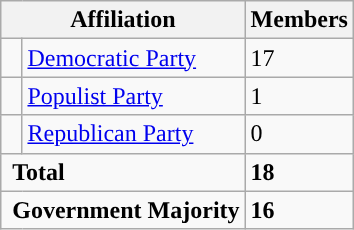<table class="wikitable">
<tr>
<th colspan="2">Affiliation</th>
<th>Members</th>
</tr>
<tr>
<td style="background-color:"> </td>
<td><a href='#'>Democratic Party</a></td>
<td>17</td>
</tr>
<tr>
<td style="background-color:"> </td>
<td><a href='#'>Populist Party</a></td>
<td>1</td>
</tr>
<tr>
<td style="background-color:"> </td>
<td><a href='#'>Republican Party</a></td>
<td>0</td>
</tr>
<tr>
<td colspan="2" rowspan="1"> <strong>Total</strong><br></td>
<td><strong>18</strong></td>
</tr>
<tr>
<td colspan="2" rowspan="1"> <strong>Government Majority</strong><br></td>
<td><strong>16</strong></td>
</tr>
</table>
